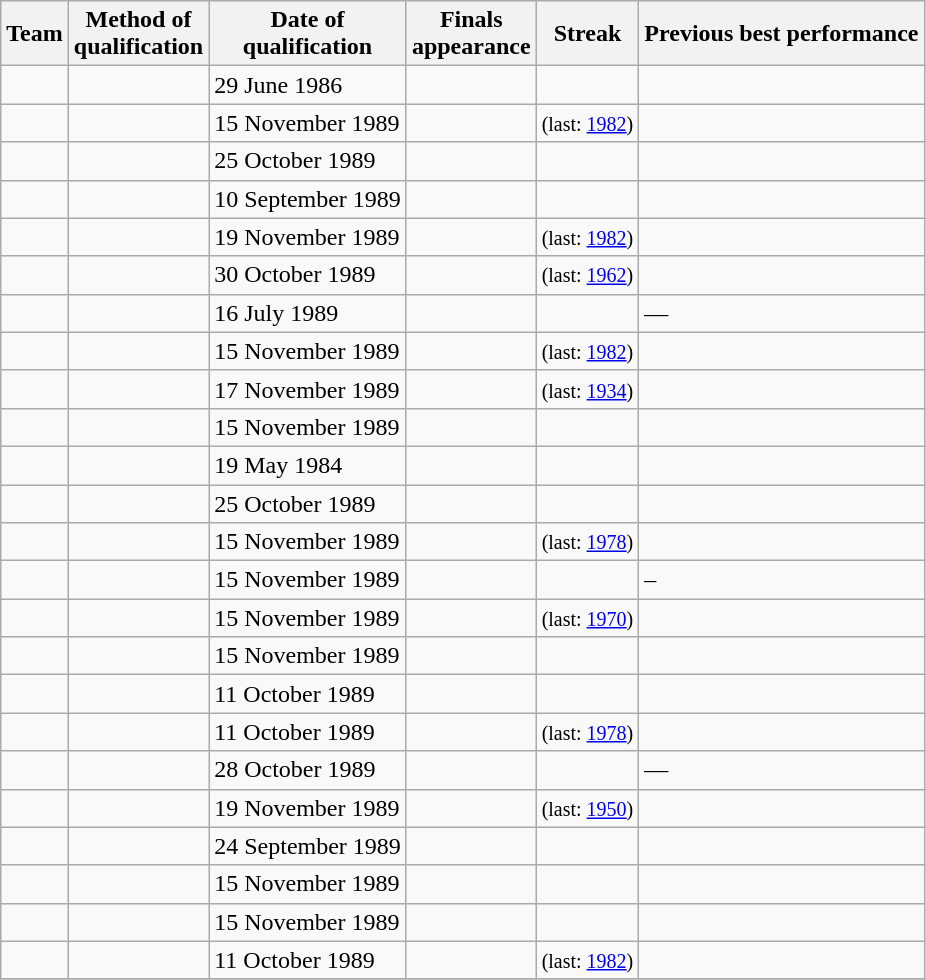<table class="wikitable sortable" style="text-align: left;">
<tr>
<th>Team</th>
<th>Method of<br>qualification</th>
<th>Date of<br>qualification</th>
<th>Finals<br>appearance</th>
<th>Streak</th>
<th>Previous best performance</th>
</tr>
<tr>
<td></td>
<td></td>
<td>29 June 1986</td>
<td></td>
<td></td>
<td></td>
</tr>
<tr>
<td></td>
<td></td>
<td>15 November 1989</td>
<td></td>
<td> <small>(last: <a href='#'>1982</a>)</small></td>
<td></td>
</tr>
<tr>
<td></td>
<td></td>
<td>25 October 1989</td>
<td></td>
<td></td>
<td></td>
</tr>
<tr>
<td></td>
<td></td>
<td>10 September 1989</td>
<td></td>
<td></td>
<td></td>
</tr>
<tr>
<td></td>
<td></td>
<td>19 November 1989</td>
<td></td>
<td> <small>(last: <a href='#'>1982</a>)</small></td>
<td></td>
</tr>
<tr>
<td></td>
<td></td>
<td>30 October 1989</td>
<td></td>
<td> <small>(last: <a href='#'>1962</a>)</small></td>
<td></td>
</tr>
<tr>
<td></td>
<td></td>
<td>16 July 1989</td>
<td></td>
<td></td>
<td>—</td>
</tr>
<tr>
<td></td>
<td></td>
<td>15 November 1989</td>
<td></td>
<td> <small>(last: <a href='#'>1982</a>)</small></td>
<td></td>
</tr>
<tr>
<td></td>
<td></td>
<td>17 November 1989</td>
<td></td>
<td> <small>(last: <a href='#'>1934</a>)</small></td>
<td></td>
</tr>
<tr>
<td></td>
<td></td>
<td>15 November 1989</td>
<td></td>
<td></td>
<td></td>
</tr>
<tr>
<td></td>
<td></td>
<td>19 May 1984</td>
<td></td>
<td></td>
<td></td>
</tr>
<tr>
<td></td>
<td></td>
<td>25 October 1989</td>
<td></td>
<td></td>
<td></td>
</tr>
<tr>
<td></td>
<td></td>
<td>15 November 1989</td>
<td></td>
<td> <small>(last: <a href='#'>1978</a>)</small></td>
<td></td>
</tr>
<tr>
<td></td>
<td></td>
<td>15 November 1989</td>
<td></td>
<td></td>
<td>–</td>
</tr>
<tr>
<td></td>
<td></td>
<td>15 November 1989</td>
<td></td>
<td> <small>(last: <a href='#'>1970</a>)</small></td>
<td></td>
</tr>
<tr>
<td></td>
<td></td>
<td>15 November 1989</td>
<td></td>
<td></td>
<td></td>
</tr>
<tr>
<td></td>
<td></td>
<td>11 October 1989</td>
<td></td>
<td></td>
<td></td>
</tr>
<tr>
<td></td>
<td></td>
<td>11 October 1989</td>
<td></td>
<td> <small>(last: <a href='#'>1978</a>)</small></td>
<td></td>
</tr>
<tr>
<td></td>
<td></td>
<td>28 October 1989</td>
<td></td>
<td></td>
<td>—</td>
</tr>
<tr>
<td></td>
<td></td>
<td>19 November 1989</td>
<td></td>
<td> <small>(last: <a href='#'>1950</a>)</small></td>
<td></td>
</tr>
<tr>
<td></td>
<td></td>
<td>24 September 1989</td>
<td></td>
<td></td>
<td></td>
</tr>
<tr>
<td></td>
<td></td>
<td>15 November 1989</td>
<td></td>
<td></td>
<td></td>
</tr>
<tr>
<td></td>
<td></td>
<td>15 November 1989</td>
<td></td>
<td></td>
<td></td>
</tr>
<tr>
<td></td>
<td></td>
<td>11 October 1989</td>
<td></td>
<td> <small>(last: <a href='#'>1982</a>)</small></td>
<td></td>
</tr>
<tr>
</tr>
</table>
